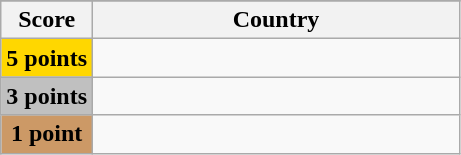<table class="wikitable">
<tr>
</tr>
<tr>
<th scope="col" width="20%">Score</th>
<th scope="col">Country</th>
</tr>
<tr>
<th scope="row" style="background:gold">5 points</th>
<td></td>
</tr>
<tr>
<th scope="row" style="background:silver">3 points</th>
<td></td>
</tr>
<tr>
<th scope="row" style="background:#CC9966">1 point</th>
<td></td>
</tr>
</table>
